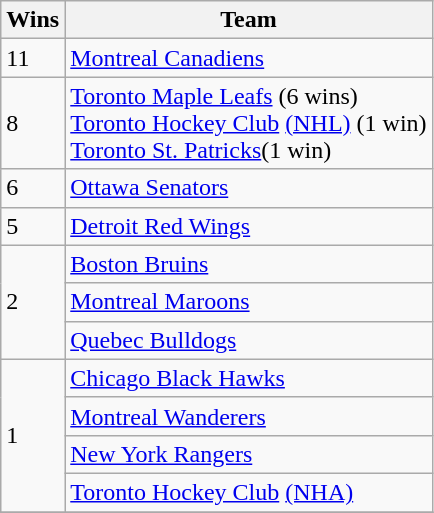<table class="wikitable">
<tr>
<th>Wins</th>
<th>Team</th>
</tr>
<tr>
<td>11</td>
<td><a href='#'>Montreal Canadiens</a></td>
</tr>
<tr>
<td>8</td>
<td><a href='#'>Toronto Maple Leafs</a> (6 wins)<br><a href='#'>Toronto Hockey Club</a> <a href='#'>(NHL)</a> (1 win)<br> <a href='#'>Toronto St. Patricks</a>(1 win)</td>
</tr>
<tr>
<td>6</td>
<td><a href='#'>Ottawa Senators</a></td>
</tr>
<tr>
<td>5</td>
<td><a href='#'>Detroit Red Wings</a></td>
</tr>
<tr>
<td rowspan=3>2</td>
<td><a href='#'>Boston Bruins</a></td>
</tr>
<tr>
<td><a href='#'>Montreal Maroons</a></td>
</tr>
<tr>
<td><a href='#'>Quebec Bulldogs</a></td>
</tr>
<tr>
<td rowspan=4>1</td>
<td><a href='#'>Chicago Black Hawks</a></td>
</tr>
<tr>
<td><a href='#'>Montreal Wanderers</a></td>
</tr>
<tr>
<td><a href='#'>New York Rangers</a></td>
</tr>
<tr>
<td><a href='#'>Toronto Hockey Club</a> <a href='#'>(NHA)</a></td>
</tr>
<tr>
</tr>
</table>
